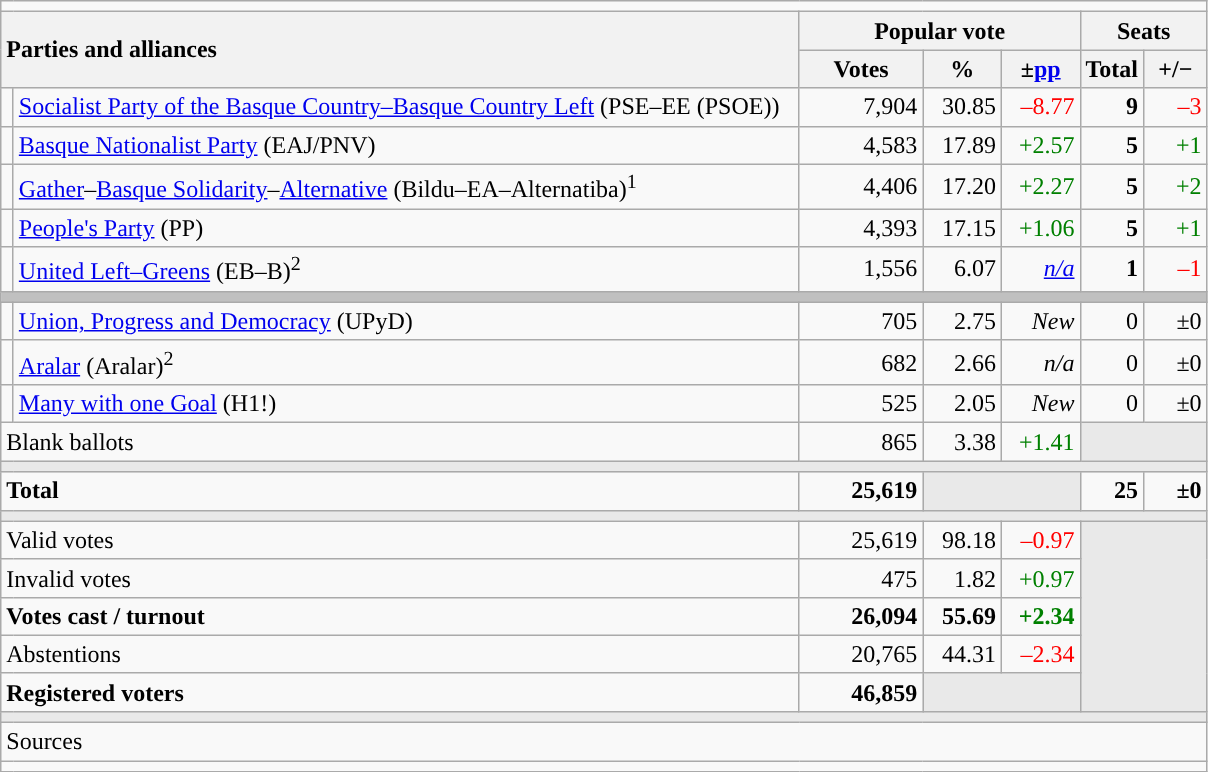<table class="wikitable" style="text-align:right;">
<tr>
<td colspan="7"></td>
</tr>
<tr>
<th style="text-align:left;" rowspan="2" colspan="2" width="525">Parties and alliances</th>
<th colspan="3">Popular vote</th>
<th colspan="2">Seats</th>
</tr>
<tr>
<th width="75">Votes</th>
<th width="45">%</th>
<th width="45">±<a href='#'>pp</a></th>
<th width="35">Total</th>
<th width="35">+/−</th>
</tr>
<tr>
<td width="1" style="color:inherit;background:"></td>
<td align="left"><a href='#'>Socialist Party of the Basque Country–Basque Country Left</a> (PSE–EE (PSOE))</td>
<td>7,904</td>
<td>30.85</td>
<td style="color:red;">–8.77</td>
<td><strong>9</strong></td>
<td style="color:red;">–3</td>
</tr>
<tr>
<td style="color:inherit;background:"></td>
<td align="left"><a href='#'>Basque Nationalist Party</a> (EAJ/PNV)</td>
<td>4,583</td>
<td>17.89</td>
<td style="color:green;">+2.57</td>
<td><strong>5</strong></td>
<td style="color:green;">+1</td>
</tr>
<tr>
<td style="color:inherit;background:"></td>
<td align="left"><a href='#'>Gather</a>–<a href='#'>Basque Solidarity</a>–<a href='#'>Alternative</a> (Bildu–EA–Alternatiba)<sup>1</sup></td>
<td>4,406</td>
<td>17.20</td>
<td style="color:green;">+2.27</td>
<td><strong>5</strong></td>
<td style="color:green;">+2</td>
</tr>
<tr>
<td style="color:inherit;background:"></td>
<td align="left"><a href='#'>People's Party</a> (PP)</td>
<td>4,393</td>
<td>17.15</td>
<td style="color:green;">+1.06</td>
<td><strong>5</strong></td>
<td style="color:green;">+1</td>
</tr>
<tr>
<td style="color:inherit;background:"></td>
<td align="left"><a href='#'>United Left–Greens</a> (EB–B)<sup>2</sup></td>
<td>1,556</td>
<td>6.07</td>
<td><em><a href='#'>n/a</a></em></td>
<td><strong>1</strong></td>
<td style="color:red;">–1</td>
</tr>
<tr>
<td colspan="7" bgcolor="#C0C0C0"></td>
</tr>
<tr>
<td style="color:inherit;background:"></td>
<td align="left"><a href='#'>Union, Progress and Democracy</a> (UPyD)</td>
<td>705</td>
<td>2.75</td>
<td><em>New</em></td>
<td>0</td>
<td>±0</td>
</tr>
<tr>
<td style="color:inherit;background:"></td>
<td align="left"><a href='#'>Aralar</a> (Aralar)<sup>2</sup></td>
<td>682</td>
<td>2.66</td>
<td><em>n/a</em></td>
<td>0</td>
<td>±0</td>
</tr>
<tr>
<td style="color:inherit;background:"></td>
<td align="left"><a href='#'>Many with one Goal</a> (H1!)</td>
<td>525</td>
<td>2.05</td>
<td><em>New</em></td>
<td>0</td>
<td>±0</td>
</tr>
<tr>
<td align="left" colspan="2">Blank ballots</td>
<td>865</td>
<td>3.38</td>
<td style="color:green;">+1.41</td>
<td bgcolor="#E9E9E9" colspan="2"></td>
</tr>
<tr>
<td colspan="7" bgcolor="#E9E9E9"></td>
</tr>
<tr style="font-weight:bold;">
<td align="left" colspan="2">Total</td>
<td>25,619</td>
<td bgcolor="#E9E9E9" colspan="2"></td>
<td>25</td>
<td>±0</td>
</tr>
<tr>
<td colspan="7" bgcolor="#E9E9E9"></td>
</tr>
<tr>
<td align="left" colspan="2">Valid votes</td>
<td>25,619</td>
<td>98.18</td>
<td style="color:red;">–0.97</td>
<td bgcolor="#E9E9E9" colspan="2" rowspan="5"></td>
</tr>
<tr>
<td align="left" colspan="2">Invalid votes</td>
<td>475</td>
<td>1.82</td>
<td style="color:green;">+0.97</td>
</tr>
<tr style="font-weight:bold;">
<td align="left" colspan="2">Votes cast / turnout</td>
<td>26,094</td>
<td>55.69</td>
<td style="color:green;">+2.34</td>
</tr>
<tr>
<td align="left" colspan="2">Abstentions</td>
<td>20,765</td>
<td>44.31</td>
<td style="color:red;">–2.34</td>
</tr>
<tr style="font-weight:bold;">
<td align="left" colspan="2">Registered voters</td>
<td>46,859</td>
<td bgcolor="#E9E9E9" colspan="2"></td>
</tr>
<tr>
<td colspan="7" bgcolor="#E9E9E9"></td>
</tr>
<tr>
<td align="left" colspan="7">Sources</td>
</tr>
<tr>
<td colspan="7" style="text-align:left; max-width:790px;"></td>
</tr>
</table>
